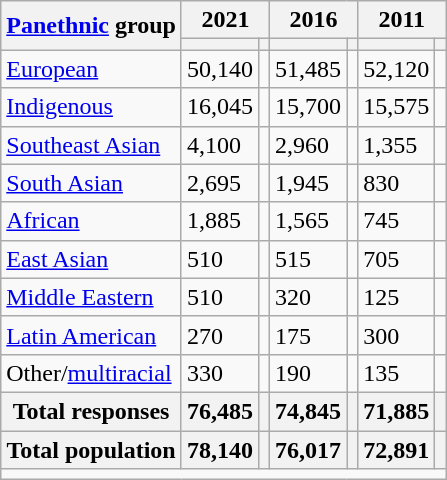<table class="wikitable collapsible sortable">
<tr>
<th rowspan="2"><a href='#'>Panethnic</a> group</th>
<th colspan="2">2021</th>
<th colspan="2">2016</th>
<th colspan="2">2011</th>
</tr>
<tr>
<th><a href='#'></a></th>
<th></th>
<th></th>
<th></th>
<th></th>
<th></th>
</tr>
<tr>
<td><a href='#'>European</a></td>
<td>50,140</td>
<td></td>
<td>51,485</td>
<td></td>
<td>52,120</td>
<td></td>
</tr>
<tr>
<td><a href='#'>Indigenous</a></td>
<td>16,045</td>
<td></td>
<td>15,700</td>
<td></td>
<td>15,575</td>
<td></td>
</tr>
<tr>
<td><a href='#'>Southeast Asian</a></td>
<td>4,100</td>
<td></td>
<td>2,960</td>
<td></td>
<td>1,355</td>
<td></td>
</tr>
<tr>
<td><a href='#'>South Asian</a></td>
<td>2,695</td>
<td></td>
<td>1,945</td>
<td></td>
<td>830</td>
<td></td>
</tr>
<tr>
<td><a href='#'>African</a></td>
<td>1,885</td>
<td></td>
<td>1,565</td>
<td></td>
<td>745</td>
<td></td>
</tr>
<tr>
<td><a href='#'>East Asian</a></td>
<td>510</td>
<td></td>
<td>515</td>
<td></td>
<td>705</td>
<td></td>
</tr>
<tr>
<td><a href='#'>Middle Eastern</a></td>
<td>510</td>
<td></td>
<td>320</td>
<td></td>
<td>125</td>
<td></td>
</tr>
<tr>
<td><a href='#'>Latin American</a></td>
<td>270</td>
<td></td>
<td>175</td>
<td></td>
<td>300</td>
<td></td>
</tr>
<tr>
<td>Other/<a href='#'>multiracial</a></td>
<td>330</td>
<td></td>
<td>190</td>
<td></td>
<td>135</td>
<td></td>
</tr>
<tr>
<th>Total responses</th>
<th>76,485</th>
<th></th>
<th>74,845</th>
<th></th>
<th>71,885</th>
<th></th>
</tr>
<tr class="sortbottom">
<th>Total population</th>
<th>78,140</th>
<th></th>
<th>76,017</th>
<th></th>
<th>72,891</th>
<th></th>
</tr>
<tr class="sortbottom">
<td colspan="15"></td>
</tr>
</table>
